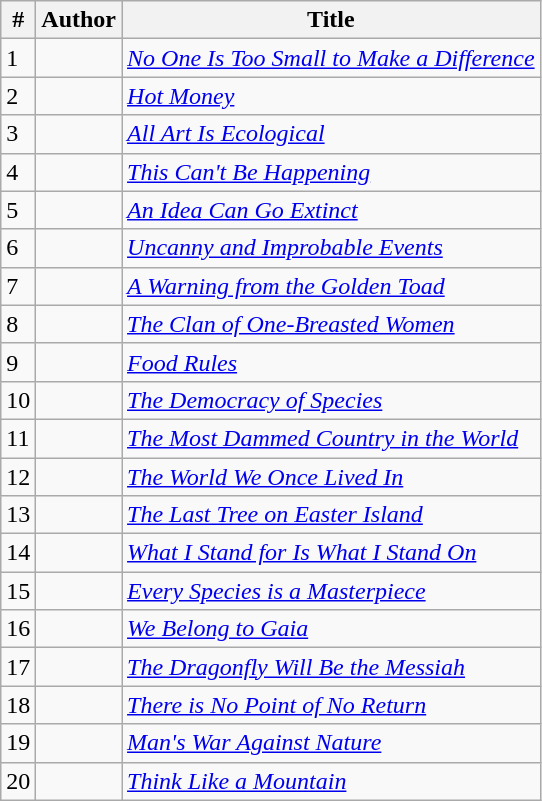<table class="wikitable sortable">
<tr>
<th scope="col">#</th>
<th scope="col">Author</th>
<th scope="col">Title</th>
</tr>
<tr>
<td>1</td>
<td></td>
<td><em><a href='#'>No One Is Too Small to Make a Difference</a></em></td>
</tr>
<tr>
<td>2</td>
<td></td>
<td><em><a href='#'>Hot Money</a></em></td>
</tr>
<tr>
<td>3</td>
<td></td>
<td><em><a href='#'>All Art Is Ecological</a></em></td>
</tr>
<tr>
<td>4</td>
<td></td>
<td><em><a href='#'>This Can't Be Happening</a></em></td>
</tr>
<tr>
<td>5</td>
<td></td>
<td><em><a href='#'>An Idea Can Go Extinct</a></em></td>
</tr>
<tr>
<td>6</td>
<td></td>
<td><em><a href='#'>Uncanny and Improbable Events</a></em></td>
</tr>
<tr>
<td>7</td>
<td></td>
<td><em><a href='#'>A Warning from the Golden Toad</a></em></td>
</tr>
<tr>
<td>8</td>
<td></td>
<td><em><a href='#'>The Clan of One-Breasted Women</a></em></td>
</tr>
<tr>
<td>9</td>
<td></td>
<td><em><a href='#'>Food Rules</a></em></td>
</tr>
<tr>
<td>10</td>
<td></td>
<td><em><a href='#'>The Democracy of Species</a></em></td>
</tr>
<tr>
<td>11</td>
<td></td>
<td><em><a href='#'>The Most Dammed Country in the World</a></em></td>
</tr>
<tr>
<td>12</td>
<td></td>
<td><em><a href='#'>The World We Once Lived In</a></em></td>
</tr>
<tr>
<td>13</td>
<td></td>
<td><em><a href='#'>The Last Tree on Easter Island</a></em></td>
</tr>
<tr>
<td>14</td>
<td></td>
<td><em><a href='#'>What I Stand for Is What I Stand On</a></em></td>
</tr>
<tr>
<td>15</td>
<td></td>
<td><em><a href='#'>Every Species is a Masterpiece</a></em></td>
</tr>
<tr>
<td>16</td>
<td></td>
<td><em><a href='#'>We Belong to Gaia</a></em></td>
</tr>
<tr>
<td>17</td>
<td></td>
<td><em><a href='#'>The Dragonfly Will Be the Messiah</a></em></td>
</tr>
<tr>
<td>18</td>
<td></td>
<td><em><a href='#'>There is No Point of No Return</a></em></td>
</tr>
<tr>
<td>19</td>
<td></td>
<td><em><a href='#'>Man's War Against Nature</a></em></td>
</tr>
<tr>
<td>20</td>
<td></td>
<td><em><a href='#'>Think Like a Mountain</a></em></td>
</tr>
</table>
